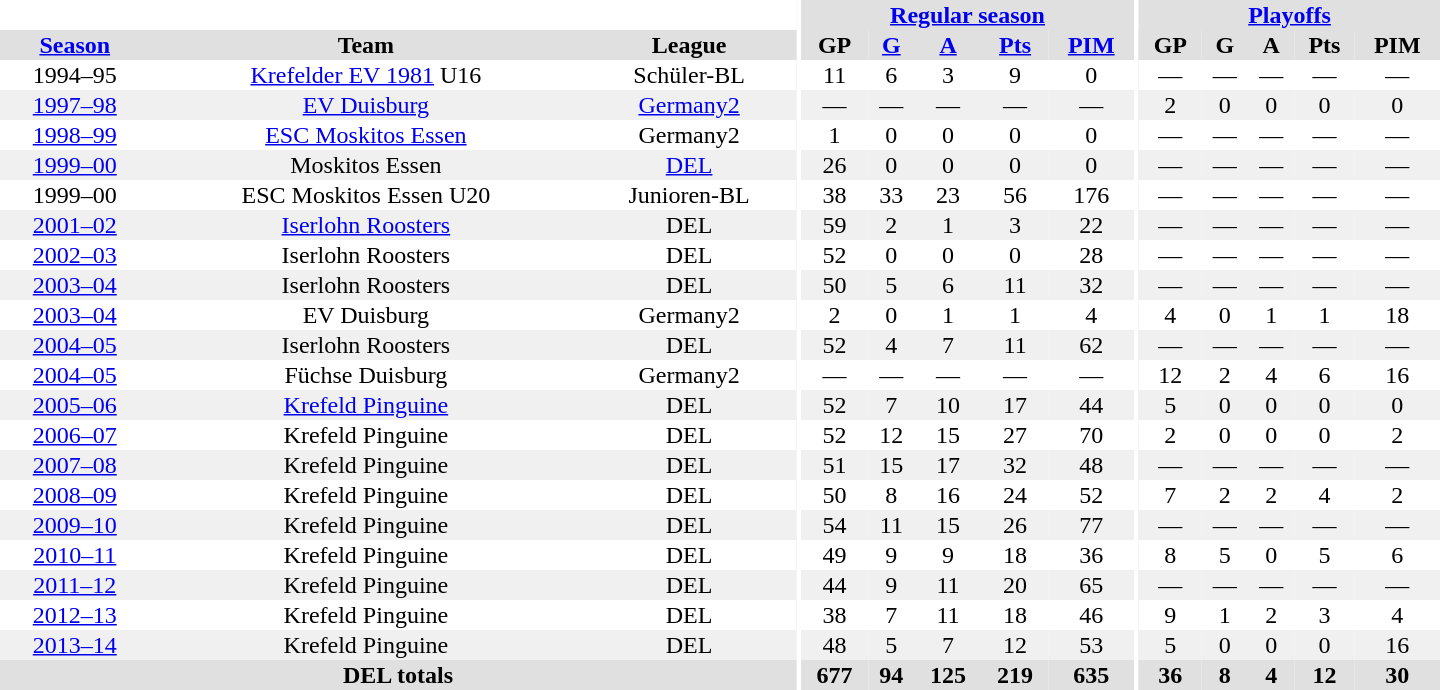<table border="0" cellpadding="1" cellspacing="0" style="text-align:center; width:60em">
<tr bgcolor="#e0e0e0">
<th colspan="3" bgcolor="#ffffff"></th>
<th rowspan="99" bgcolor="#ffffff"></th>
<th colspan="5"><a href='#'>Regular season</a></th>
<th rowspan="99" bgcolor="#ffffff"></th>
<th colspan="5"><a href='#'>Playoffs</a></th>
</tr>
<tr bgcolor="#e0e0e0">
<th><a href='#'>Season</a></th>
<th>Team</th>
<th>League</th>
<th>GP</th>
<th><a href='#'>G</a></th>
<th><a href='#'>A</a></th>
<th><a href='#'>Pts</a></th>
<th><a href='#'>PIM</a></th>
<th>GP</th>
<th>G</th>
<th>A</th>
<th>Pts</th>
<th>PIM</th>
</tr>
<tr>
<td>1994–95</td>
<td><a href='#'>Krefelder EV 1981</a> U16</td>
<td>Schüler-BL</td>
<td>11</td>
<td>6</td>
<td>3</td>
<td>9</td>
<td>0</td>
<td>—</td>
<td>—</td>
<td>—</td>
<td>—</td>
<td>—</td>
</tr>
<tr bgcolor="#f0f0f0">
<td><a href='#'>1997–98</a></td>
<td><a href='#'>EV Duisburg</a></td>
<td><a href='#'>Germany2</a></td>
<td>—</td>
<td>—</td>
<td>—</td>
<td>—</td>
<td>—</td>
<td>2</td>
<td>0</td>
<td>0</td>
<td>0</td>
<td>0</td>
</tr>
<tr>
<td><a href='#'>1998–99</a></td>
<td><a href='#'>ESC Moskitos Essen</a></td>
<td>Germany2</td>
<td>1</td>
<td>0</td>
<td>0</td>
<td>0</td>
<td>0</td>
<td>—</td>
<td>—</td>
<td>—</td>
<td>—</td>
<td>—</td>
</tr>
<tr bgcolor="#f0f0f0">
<td><a href='#'>1999–00</a></td>
<td>Moskitos Essen</td>
<td><a href='#'>DEL</a></td>
<td>26</td>
<td>0</td>
<td>0</td>
<td>0</td>
<td>0</td>
<td>—</td>
<td>—</td>
<td>—</td>
<td>—</td>
<td>—</td>
</tr>
<tr>
<td>1999–00</td>
<td>ESC Moskitos Essen U20</td>
<td>Junioren-BL</td>
<td>38</td>
<td>33</td>
<td>23</td>
<td>56</td>
<td>176</td>
<td>—</td>
<td>—</td>
<td>—</td>
<td>—</td>
<td>—</td>
</tr>
<tr bgcolor="#f0f0f0">
<td><a href='#'>2001–02</a></td>
<td><a href='#'>Iserlohn Roosters</a></td>
<td>DEL</td>
<td>59</td>
<td>2</td>
<td>1</td>
<td>3</td>
<td>22</td>
<td>—</td>
<td>—</td>
<td>—</td>
<td>—</td>
<td>—</td>
</tr>
<tr>
<td><a href='#'>2002–03</a></td>
<td>Iserlohn Roosters</td>
<td>DEL</td>
<td>52</td>
<td>0</td>
<td>0</td>
<td>0</td>
<td>28</td>
<td>—</td>
<td>—</td>
<td>—</td>
<td>—</td>
<td>—</td>
</tr>
<tr bgcolor="#f0f0f0">
<td><a href='#'>2003–04</a></td>
<td>Iserlohn Roosters</td>
<td>DEL</td>
<td>50</td>
<td>5</td>
<td>6</td>
<td>11</td>
<td>32</td>
<td>—</td>
<td>—</td>
<td>—</td>
<td>—</td>
<td>—</td>
</tr>
<tr>
<td><a href='#'>2003–04</a></td>
<td>EV Duisburg</td>
<td>Germany2</td>
<td>2</td>
<td>0</td>
<td>1</td>
<td>1</td>
<td>4</td>
<td>4</td>
<td>0</td>
<td>1</td>
<td>1</td>
<td>18</td>
</tr>
<tr bgcolor="#f0f0f0">
<td><a href='#'>2004–05</a></td>
<td>Iserlohn Roosters</td>
<td>DEL</td>
<td>52</td>
<td>4</td>
<td>7</td>
<td>11</td>
<td>62</td>
<td>—</td>
<td>—</td>
<td>—</td>
<td>—</td>
<td>—</td>
</tr>
<tr>
<td><a href='#'>2004–05</a></td>
<td>Füchse Duisburg</td>
<td>Germany2</td>
<td>—</td>
<td>—</td>
<td>—</td>
<td>—</td>
<td>—</td>
<td>12</td>
<td>2</td>
<td>4</td>
<td>6</td>
<td>16</td>
</tr>
<tr bgcolor="#f0f0f0">
<td><a href='#'>2005–06</a></td>
<td><a href='#'>Krefeld Pinguine</a></td>
<td>DEL</td>
<td>52</td>
<td>7</td>
<td>10</td>
<td>17</td>
<td>44</td>
<td>5</td>
<td>0</td>
<td>0</td>
<td>0</td>
<td>0</td>
</tr>
<tr>
<td><a href='#'>2006–07</a></td>
<td>Krefeld Pinguine</td>
<td>DEL</td>
<td>52</td>
<td>12</td>
<td>15</td>
<td>27</td>
<td>70</td>
<td>2</td>
<td>0</td>
<td>0</td>
<td>0</td>
<td>2</td>
</tr>
<tr bgcolor="#f0f0f0">
<td><a href='#'>2007–08</a></td>
<td>Krefeld Pinguine</td>
<td>DEL</td>
<td>51</td>
<td>15</td>
<td>17</td>
<td>32</td>
<td>48</td>
<td>—</td>
<td>—</td>
<td>—</td>
<td>—</td>
<td>—</td>
</tr>
<tr>
<td><a href='#'>2008–09</a></td>
<td>Krefeld Pinguine</td>
<td>DEL</td>
<td>50</td>
<td>8</td>
<td>16</td>
<td>24</td>
<td>52</td>
<td>7</td>
<td>2</td>
<td>2</td>
<td>4</td>
<td>2</td>
</tr>
<tr bgcolor="#f0f0f0">
<td><a href='#'>2009–10</a></td>
<td>Krefeld Pinguine</td>
<td>DEL</td>
<td>54</td>
<td>11</td>
<td>15</td>
<td>26</td>
<td>77</td>
<td>—</td>
<td>—</td>
<td>—</td>
<td>—</td>
<td>—</td>
</tr>
<tr>
<td><a href='#'>2010–11</a></td>
<td>Krefeld Pinguine</td>
<td>DEL</td>
<td>49</td>
<td>9</td>
<td>9</td>
<td>18</td>
<td>36</td>
<td>8</td>
<td>5</td>
<td>0</td>
<td>5</td>
<td>6</td>
</tr>
<tr bgcolor="#f0f0f0">
<td><a href='#'>2011–12</a></td>
<td>Krefeld Pinguine</td>
<td>DEL</td>
<td>44</td>
<td>9</td>
<td>11</td>
<td>20</td>
<td>65</td>
<td>—</td>
<td>—</td>
<td>—</td>
<td>—</td>
<td>—</td>
</tr>
<tr>
<td><a href='#'>2012–13</a></td>
<td>Krefeld Pinguine</td>
<td>DEL</td>
<td>38</td>
<td>7</td>
<td>11</td>
<td>18</td>
<td>46</td>
<td>9</td>
<td>1</td>
<td>2</td>
<td>3</td>
<td>4</td>
</tr>
<tr bgcolor="#f0f0f0">
<td><a href='#'>2013–14</a></td>
<td>Krefeld Pinguine</td>
<td>DEL</td>
<td>48</td>
<td>5</td>
<td>7</td>
<td>12</td>
<td>53</td>
<td>5</td>
<td>0</td>
<td>0</td>
<td>0</td>
<td>16</td>
</tr>
<tr>
</tr>
<tr ALIGN="center" bgcolor="#e0e0e0">
<th colspan="3">DEL totals</th>
<th ALIGN="center">677</th>
<th ALIGN="center">94</th>
<th ALIGN="center">125</th>
<th ALIGN="center">219</th>
<th ALIGN="center">635</th>
<th ALIGN="center">36</th>
<th ALIGN="center">8</th>
<th ALIGN="center">4</th>
<th ALIGN="center">12</th>
<th ALIGN="center">30</th>
</tr>
</table>
